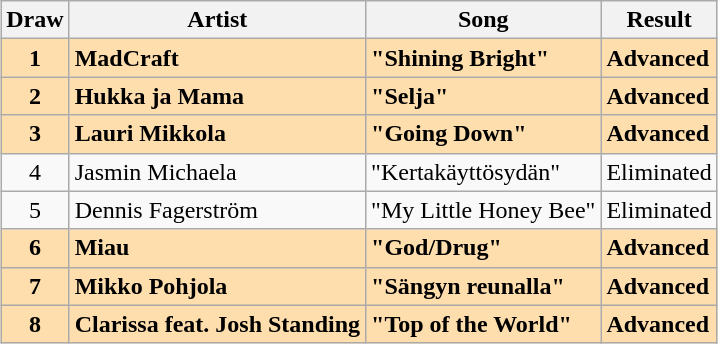<table class="sortable wikitable" style="margin: 1em auto 1em auto; text-align:center;">
<tr>
<th>Draw</th>
<th>Artist</th>
<th>Song</th>
<th>Result</th>
</tr>
<tr style="font-weight:bold; background:navajowhite;">
<td>1</td>
<td align="left">MadCraft</td>
<td align="left">"Shining Bright"</td>
<td align="left">Advanced</td>
</tr>
<tr style="font-weight:bold; background:navajowhite;">
<td>2</td>
<td align="left">Hukka ja Mama</td>
<td align="left">"Selja"</td>
<td align="left">Advanced</td>
</tr>
<tr style="font-weight:bold; background:navajowhite;">
<td>3</td>
<td align="left">Lauri Mikkola</td>
<td align="left">"Going Down"</td>
<td align="left">Advanced</td>
</tr>
<tr>
<td>4</td>
<td align="left">Jasmin Michaela</td>
<td align="left">"Kertakäyttösydän"</td>
<td align="left">Eliminated</td>
</tr>
<tr>
<td>5</td>
<td align="left">Dennis Fagerström</td>
<td align="left">"My Little Honey Bee"</td>
<td align="left">Eliminated</td>
</tr>
<tr style="font-weight:bold; background:navajowhite;">
<td>6</td>
<td align="left">Miau</td>
<td align="left">"God/Drug"</td>
<td align="left">Advanced</td>
</tr>
<tr style="font-weight:bold; background:navajowhite;">
<td>7</td>
<td align="left">Mikko Pohjola</td>
<td align="left">"Sängyn reunalla"</td>
<td align="left">Advanced</td>
</tr>
<tr style="font-weight:bold; background:navajowhite;">
<td>8</td>
<td align="left">Clarissa feat. Josh Standing</td>
<td align="left">"Top of the World"</td>
<td align="left">Advanced</td>
</tr>
</table>
